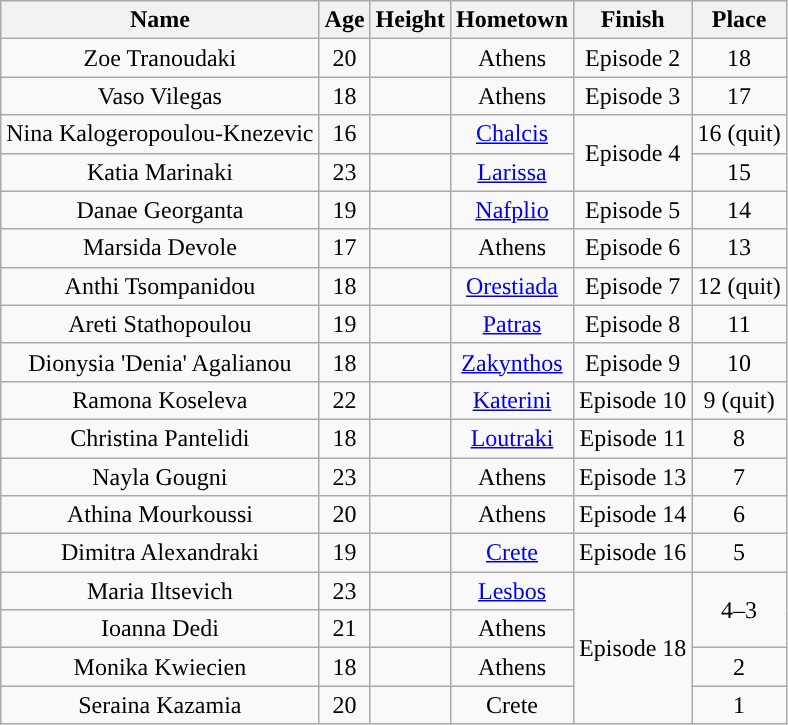<table class="wikitable sortable" style="text-align:center;">
<tr>
<th>Name</th>
<th>Age</th>
<th>Height</th>
<th>Hometown</th>
<th>Finish</th>
<th>Place</th>
</tr>
<tr>
<td>Zoe Tranoudaki</td>
<td>20</td>
<td></td>
<td>Athens</td>
<td>Episode 2</td>
<td>18</td>
</tr>
<tr>
<td>Vaso Vilegas</td>
<td>18</td>
<td></td>
<td>Athens</td>
<td>Episode 3</td>
<td>17</td>
</tr>
<tr>
<td>Nina Kalogeropoulou-Knezevic</td>
<td>16</td>
<td></td>
<td><a href='#'>Chalcis</a></td>
<td rowspan="2">Episode 4</td>
<td>16 (quit)</td>
</tr>
<tr>
<td>Katia Marinaki</td>
<td>23</td>
<td></td>
<td><a href='#'>Larissa</a></td>
<td>15</td>
</tr>
<tr>
<td>Danae Georganta</td>
<td>19</td>
<td></td>
<td><a href='#'>Nafplio</a></td>
<td>Episode 5</td>
<td>14</td>
</tr>
<tr>
<td>Marsida Devole</td>
<td>17</td>
<td =></td>
<td>Athens</td>
<td>Episode 6</td>
<td>13</td>
</tr>
<tr>
<td>Anthi Tsompanidou</td>
<td>18</td>
<td></td>
<td><a href='#'>Orestiada</a></td>
<td>Episode 7</td>
<td>12 (quit)</td>
</tr>
<tr>
<td>Areti Stathopoulou</td>
<td>19</td>
<td></td>
<td><a href='#'>Patras</a></td>
<td>Episode 8</td>
<td>11</td>
</tr>
<tr>
<td>Dionysia 'Denia' Agalianou</td>
<td>18</td>
<td></td>
<td><a href='#'>Zakynthos</a></td>
<td>Episode 9</td>
<td>10</td>
</tr>
<tr>
<td>Ramona Koseleva</td>
<td>22</td>
<td></td>
<td><a href='#'>Katerini</a></td>
<td>Episode 10</td>
<td>9 (quit)</td>
</tr>
<tr>
<td>Christina Pantelidi</td>
<td>18</td>
<td></td>
<td><a href='#'>Loutraki</a></td>
<td>Episode 11</td>
<td>8</td>
</tr>
<tr>
<td>Nayla Gougni</td>
<td>23</td>
<td></td>
<td>Athens</td>
<td>Episode 13</td>
<td>7</td>
</tr>
<tr>
<td>Athina Mourkoussi</td>
<td>20</td>
<td></td>
<td>Athens</td>
<td>Episode 14</td>
<td>6</td>
</tr>
<tr>
<td>Dimitra Alexandraki</td>
<td>19</td>
<td></td>
<td><a href='#'>Crete</a></td>
<td>Episode 16</td>
<td>5</td>
</tr>
<tr>
<td>Maria Iltsevich</td>
<td>23</td>
<td></td>
<td><a href='#'>Lesbos</a></td>
<td rowspan="4">Episode 18</td>
<td rowspan="2">4–3</td>
</tr>
<tr>
<td>Ioanna Dedi</td>
<td>21</td>
<td></td>
<td>Athens</td>
</tr>
<tr>
<td>Monika Kwiecien</td>
<td>18</td>
<td></td>
<td>Athens</td>
<td>2</td>
</tr>
<tr>
<td>Seraina Kazamia</td>
<td>20</td>
<td></td>
<td>Crete</td>
<td>1</td>
</tr>
</table>
